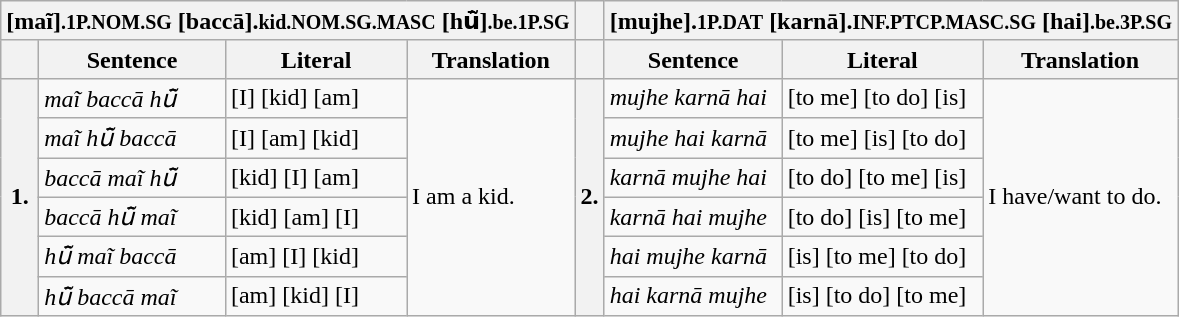<table class="wikitable">
<tr>
<th colspan="4">[maĩ]<small>.1P.NOM.SG</small> [baccā].<small>kid.NOM.SG.MASC</small> [hū̃]<small>.be.1P.SG</small></th>
<th></th>
<th colspan="3">[mujhe].<small>1P.DAT</small> [karnā].<small>INF.PTCP.MASC.SG</small> [hai]<small>.be.3P.SG</small></th>
</tr>
<tr>
<th></th>
<th>Sentence</th>
<th>Literal</th>
<th>Translation</th>
<th></th>
<th>Sentence</th>
<th>Literal</th>
<th>Translation</th>
</tr>
<tr>
<th rowspan="6">1.</th>
<td><em>maĩ baccā hū̃</em></td>
<td>[I] [kid] [am]</td>
<td rowspan="6">I am a kid.</td>
<th rowspan="6">2.</th>
<td><em>mujhe karnā hai</em></td>
<td>[to me] [to do] [is]</td>
<td rowspan="6">I have/want to do.</td>
</tr>
<tr>
<td><em>maĩ hū̃ baccā</em></td>
<td>[I] [am] [kid]</td>
<td><em>mujhe hai karnā</em></td>
<td>[to me] [is] [to do]</td>
</tr>
<tr>
<td><em>baccā maĩ hū̃</em></td>
<td>[kid] [I] [am]</td>
<td><em>karnā mujhe hai</em></td>
<td>[to do] [to me] [is]</td>
</tr>
<tr>
<td><em>baccā hū̃ maĩ</em></td>
<td>[kid] [am] [I]</td>
<td><em>karnā hai mujhe</em></td>
<td>[to do] [is] [to me]</td>
</tr>
<tr>
<td><em>hū̃ maĩ baccā</em></td>
<td>[am] [I] [kid]</td>
<td><em>hai mujhe karnā</em></td>
<td>[is] [to me] [to do]</td>
</tr>
<tr>
<td><em>hū̃ baccā maĩ</em></td>
<td>[am] [kid] [I]</td>
<td><em>hai karnā mujhe</em></td>
<td>[is] [to do] [to me]</td>
</tr>
</table>
